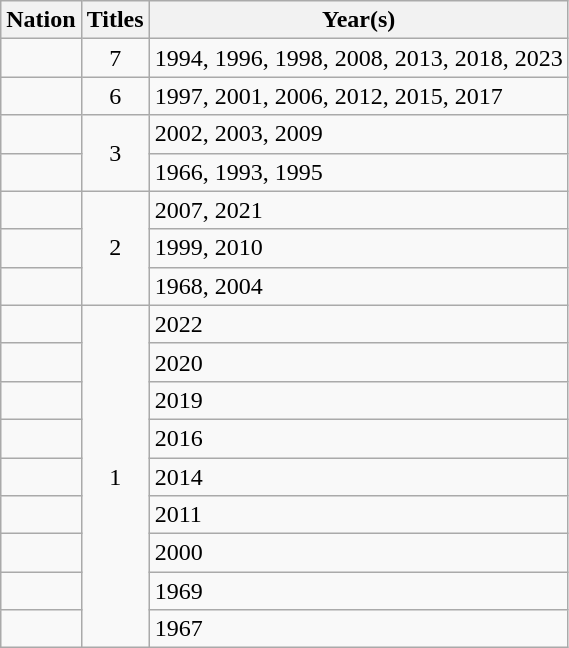<table class="wikitable" style="text-align:left;">
<tr>
<th>Nation</th>
<th>Titles</th>
<th>Year(s)</th>
</tr>
<tr>
<td></td>
<td rowspan="1" align="center">7</td>
<td>1994, 1996, 1998, 2008, 2013, 2018, 2023</td>
</tr>
<tr>
<td></td>
<td rowspan="1" align="center">6</td>
<td>1997, 2001, 2006, 2012, 2015, 2017</td>
</tr>
<tr>
<td></td>
<td rowspan="2" align="center">3</td>
<td>2002, 2003, 2009</td>
</tr>
<tr>
<td></td>
<td>1966, 1993, 1995</td>
</tr>
<tr>
<td></td>
<td rowspan="3" align="center">2</td>
<td>2007, 2021</td>
</tr>
<tr>
<td></td>
<td>1999, 2010</td>
</tr>
<tr>
<td></td>
<td>1968, 2004</td>
</tr>
<tr>
<td></td>
<td rowspan="9" align="center">1</td>
<td>2022</td>
</tr>
<tr>
<td></td>
<td>2020</td>
</tr>
<tr>
<td></td>
<td>2019</td>
</tr>
<tr>
<td></td>
<td>2016</td>
</tr>
<tr>
<td></td>
<td>2014</td>
</tr>
<tr>
<td></td>
<td>2011</td>
</tr>
<tr>
<td></td>
<td>2000</td>
</tr>
<tr>
<td></td>
<td>1969</td>
</tr>
<tr>
<td></td>
<td>1967</td>
</tr>
</table>
